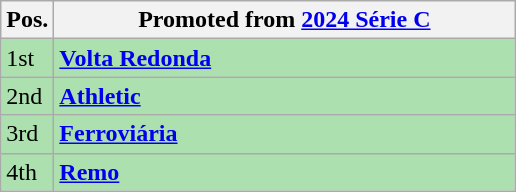<table class="wikitable">
<tr>
<th align="center">Pos.</th>
<th width="300">Promoted from <a href='#'>2024 Série C</a></th>
</tr>
<tr style="background: #ACE1AF;">
<td>1st</td>
<td><strong><a href='#'>Volta Redonda</a></strong></td>
</tr>
<tr style="background: #ACE1AF;">
<td>2nd</td>
<td><strong><a href='#'>Athletic</a></strong></td>
</tr>
<tr style="background: #ACE1AF;">
<td>3rd</td>
<td><strong><a href='#'>Ferroviária</a></strong></td>
</tr>
<tr style="background: #ACE1AF;">
<td>4th</td>
<td><strong><a href='#'>Remo</a></strong></td>
</tr>
</table>
